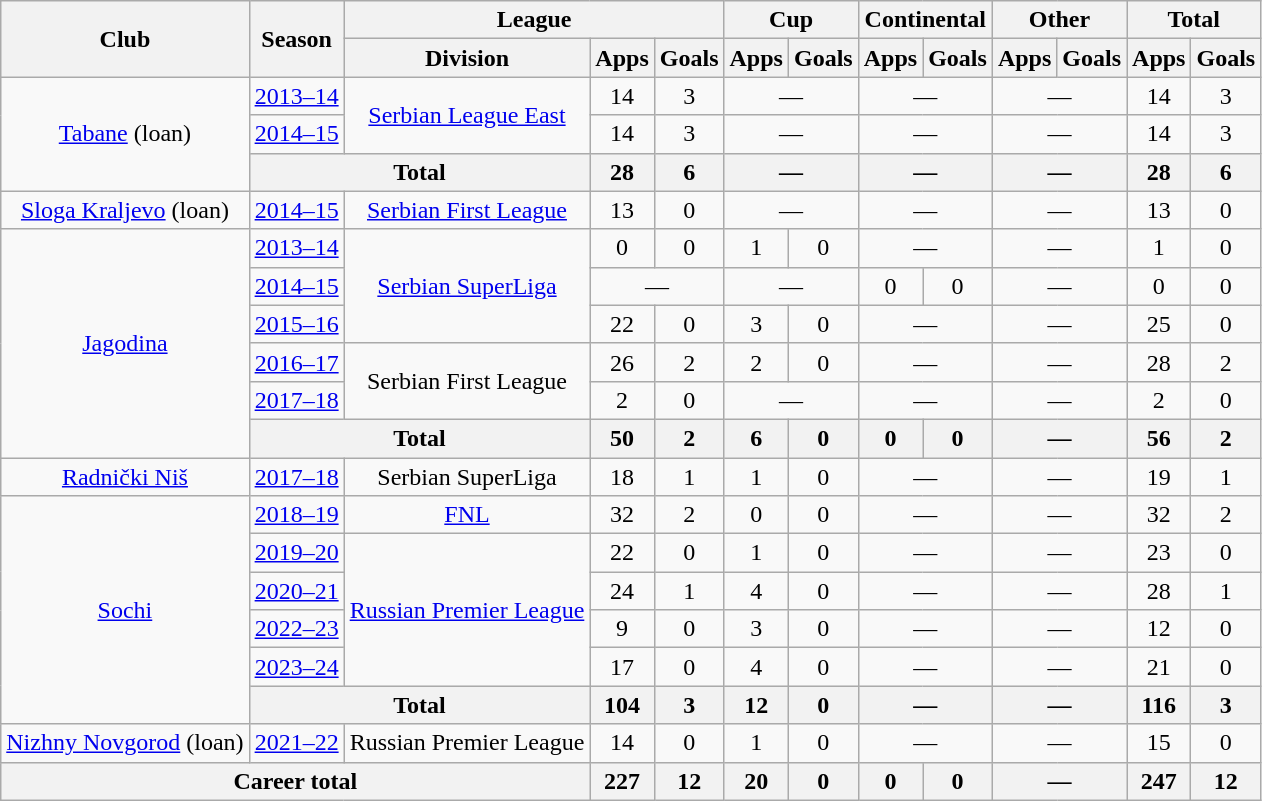<table class="wikitable" style="text-align:center">
<tr>
<th rowspan="2">Club</th>
<th rowspan="2">Season</th>
<th colspan="3">League</th>
<th colspan="2">Cup</th>
<th colspan="2">Continental</th>
<th colspan="2">Other</th>
<th colspan="2">Total</th>
</tr>
<tr>
<th>Division</th>
<th>Apps</th>
<th>Goals</th>
<th>Apps</th>
<th>Goals</th>
<th>Apps</th>
<th>Goals</th>
<th>Apps</th>
<th>Goals</th>
<th>Apps</th>
<th>Goals</th>
</tr>
<tr>
<td rowspan="3"><a href='#'>Tabane</a> (loan)</td>
<td><a href='#'>2013–14</a></td>
<td rowspan="2"><a href='#'>Serbian League East</a></td>
<td>14</td>
<td>3</td>
<td colspan="2">—</td>
<td colspan="2">—</td>
<td colspan="2">—</td>
<td>14</td>
<td>3</td>
</tr>
<tr>
<td><a href='#'>2014–15</a></td>
<td>14</td>
<td>3</td>
<td colspan="2">—</td>
<td colspan="2">—</td>
<td colspan="2">—</td>
<td>14</td>
<td>3</td>
</tr>
<tr>
<th colspan="2">Total</th>
<th>28</th>
<th>6</th>
<th colspan="2">—</th>
<th colspan="2">—</th>
<th colspan="2">—</th>
<th>28</th>
<th>6</th>
</tr>
<tr>
<td><a href='#'>Sloga Kraljevo</a> (loan)</td>
<td><a href='#'>2014–15</a></td>
<td><a href='#'>Serbian First League</a></td>
<td>13</td>
<td>0</td>
<td colspan="2">—</td>
<td colspan="2">—</td>
<td colspan="2">—</td>
<td>13</td>
<td>0</td>
</tr>
<tr>
<td rowspan="6"><a href='#'>Jagodina</a></td>
<td><a href='#'>2013–14</a></td>
<td rowspan="3"><a href='#'>Serbian SuperLiga</a></td>
<td>0</td>
<td>0</td>
<td>1</td>
<td>0</td>
<td colspan="2">—</td>
<td colspan="2">—</td>
<td>1</td>
<td>0</td>
</tr>
<tr>
<td><a href='#'>2014–15</a></td>
<td colspan="2">—</td>
<td colspan="2">—</td>
<td>0</td>
<td>0</td>
<td colspan="2">—</td>
<td>0</td>
<td>0</td>
</tr>
<tr>
<td><a href='#'>2015–16</a></td>
<td>22</td>
<td>0</td>
<td>3</td>
<td>0</td>
<td colspan="2">—</td>
<td colspan="2">—</td>
<td>25</td>
<td>0</td>
</tr>
<tr>
<td><a href='#'>2016–17</a></td>
<td rowspan="2">Serbian First League</td>
<td>26</td>
<td>2</td>
<td>2</td>
<td>0</td>
<td colspan="2">—</td>
<td colspan="2">—</td>
<td>28</td>
<td>2</td>
</tr>
<tr>
<td><a href='#'>2017–18</a></td>
<td>2</td>
<td>0</td>
<td colspan="2">—</td>
<td colspan="2">—</td>
<td colspan="2">—</td>
<td>2</td>
<td>0</td>
</tr>
<tr>
<th colspan="2">Total</th>
<th>50</th>
<th>2</th>
<th>6</th>
<th>0</th>
<th>0</th>
<th>0</th>
<th colspan="2">—</th>
<th>56</th>
<th>2</th>
</tr>
<tr>
<td><a href='#'>Radnički Niš</a></td>
<td><a href='#'>2017–18</a></td>
<td>Serbian SuperLiga</td>
<td>18</td>
<td>1</td>
<td>1</td>
<td>0</td>
<td colspan="2">—</td>
<td colspan="2">—</td>
<td>19</td>
<td>1</td>
</tr>
<tr>
<td rowspan="6"><a href='#'>Sochi</a></td>
<td><a href='#'>2018–19</a></td>
<td><a href='#'>FNL</a></td>
<td>32</td>
<td>2</td>
<td>0</td>
<td>0</td>
<td colspan="2">—</td>
<td colspan="2">—</td>
<td>32</td>
<td>2</td>
</tr>
<tr>
<td><a href='#'>2019–20</a></td>
<td rowspan="4"><a href='#'>Russian Premier League</a></td>
<td>22</td>
<td>0</td>
<td>1</td>
<td>0</td>
<td colspan="2">—</td>
<td colspan="2">—</td>
<td>23</td>
<td>0</td>
</tr>
<tr>
<td><a href='#'>2020–21</a></td>
<td>24</td>
<td>1</td>
<td>4</td>
<td>0</td>
<td colspan="2">—</td>
<td colspan="2">—</td>
<td>28</td>
<td>1</td>
</tr>
<tr>
<td><a href='#'>2022–23</a></td>
<td>9</td>
<td>0</td>
<td>3</td>
<td>0</td>
<td colspan="2">—</td>
<td colspan="2">—</td>
<td>12</td>
<td>0</td>
</tr>
<tr>
<td><a href='#'>2023–24</a></td>
<td>17</td>
<td>0</td>
<td>4</td>
<td>0</td>
<td colspan="2">—</td>
<td colspan="2">—</td>
<td>21</td>
<td>0</td>
</tr>
<tr>
<th colspan="2">Total</th>
<th>104</th>
<th>3</th>
<th>12</th>
<th>0</th>
<th colspan="2">—</th>
<th colspan="2">—</th>
<th>116</th>
<th>3</th>
</tr>
<tr>
<td><a href='#'>Nizhny Novgorod</a> (loan)</td>
<td><a href='#'>2021–22</a></td>
<td>Russian Premier League</td>
<td>14</td>
<td>0</td>
<td>1</td>
<td>0</td>
<td colspan="2">—</td>
<td colspan="2">—</td>
<td>15</td>
<td>0</td>
</tr>
<tr>
<th colspan="3">Career total</th>
<th>227</th>
<th>12</th>
<th>20</th>
<th>0</th>
<th>0</th>
<th>0</th>
<th colspan="2">—</th>
<th>247</th>
<th>12</th>
</tr>
</table>
